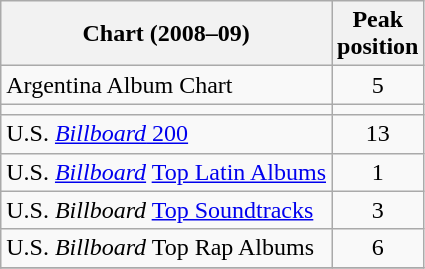<table class="wikitable">
<tr>
<th>Chart (2008–09)</th>
<th>Peak<br>position</th>
</tr>
<tr>
<td align="left">Argentina Album Chart</td>
<td align="center">5</td>
</tr>
<tr>
<td></td>
</tr>
<tr>
<td align="left">U.S. <a href='#'><em>Billboard</em> 200</a></td>
<td align="center">13</td>
</tr>
<tr>
<td align="left">U.S. <em><a href='#'>Billboard</a></em> <a href='#'>Top Latin Albums</a></td>
<td align="center">1</td>
</tr>
<tr>
<td align="left">U.S. <em>Billboard</em> <a href='#'>Top Soundtracks</a></td>
<td align="center">3</td>
</tr>
<tr>
<td align="left">U.S. <em>Billboard</em> Top Rap Albums</td>
<td align="center">6</td>
</tr>
<tr>
</tr>
</table>
